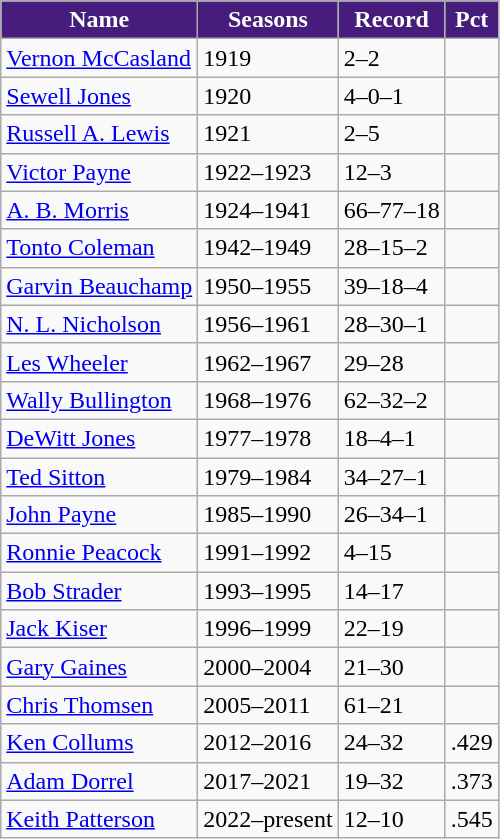<table class="wikitable sortable">
<tr style="text-align:center; background:#461D7C; color:white">
<td><strong>Name</strong></td>
<td><strong>Seasons</strong></td>
<td><strong>Record</strong></td>
<td><strong>Pct</strong></td>
</tr>
<tr>
<td><a href='#'>Vernon McCasland</a></td>
<td>1919</td>
<td>2–2</td>
<td></td>
</tr>
<tr>
<td><a href='#'>Sewell Jones</a></td>
<td>1920</td>
<td>4–0–1</td>
<td></td>
</tr>
<tr>
<td><a href='#'>Russell A. Lewis</a></td>
<td>1921</td>
<td>2–5</td>
<td></td>
</tr>
<tr>
<td><a href='#'>Victor Payne</a></td>
<td>1922–1923</td>
<td>12–3</td>
<td></td>
</tr>
<tr>
<td><a href='#'>A. B. Morris</a></td>
<td>1924–1941</td>
<td>66–77–18</td>
<td></td>
</tr>
<tr>
<td><a href='#'>Tonto Coleman</a></td>
<td>1942–1949</td>
<td>28–15–2</td>
<td></td>
</tr>
<tr>
<td><a href='#'>Garvin Beauchamp</a></td>
<td>1950–1955</td>
<td>39–18–4</td>
<td></td>
</tr>
<tr>
<td><a href='#'>N. L. Nicholson</a></td>
<td>1956–1961</td>
<td>28–30–1</td>
<td></td>
</tr>
<tr>
<td><a href='#'>Les Wheeler</a></td>
<td>1962–1967</td>
<td>29–28</td>
<td></td>
</tr>
<tr>
<td><a href='#'>Wally Bullington</a></td>
<td>1968–1976</td>
<td>62–32–2</td>
<td></td>
</tr>
<tr>
<td><a href='#'>DeWitt Jones</a></td>
<td>1977–1978</td>
<td>18–4–1</td>
<td></td>
</tr>
<tr>
<td><a href='#'>Ted Sitton</a></td>
<td>1979–1984</td>
<td>34–27–1</td>
<td></td>
</tr>
<tr>
<td><a href='#'>John Payne</a></td>
<td>1985–1990</td>
<td>26–34–1</td>
<td></td>
</tr>
<tr>
<td><a href='#'>Ronnie Peacock</a></td>
<td>1991–1992</td>
<td>4–15</td>
<td></td>
</tr>
<tr>
<td><a href='#'>Bob Strader</a></td>
<td>1993–1995</td>
<td>14–17</td>
<td></td>
</tr>
<tr>
<td><a href='#'>Jack Kiser</a></td>
<td>1996–1999</td>
<td>22–19</td>
<td></td>
</tr>
<tr>
<td><a href='#'>Gary Gaines</a></td>
<td>2000–2004</td>
<td>21–30</td>
<td></td>
</tr>
<tr>
<td><a href='#'>Chris Thomsen</a></td>
<td>2005–2011</td>
<td>61–21</td>
<td></td>
</tr>
<tr>
<td><a href='#'>Ken Collums</a></td>
<td>2012–2016</td>
<td>24–32</td>
<td>.429</td>
</tr>
<tr>
<td><a href='#'>Adam Dorrel</a></td>
<td>2017–2021</td>
<td>19–32</td>
<td>.373</td>
</tr>
<tr>
<td><a href='#'>Keith Patterson</a></td>
<td>2022–present</td>
<td>12–10</td>
<td>.545</td>
</tr>
</table>
